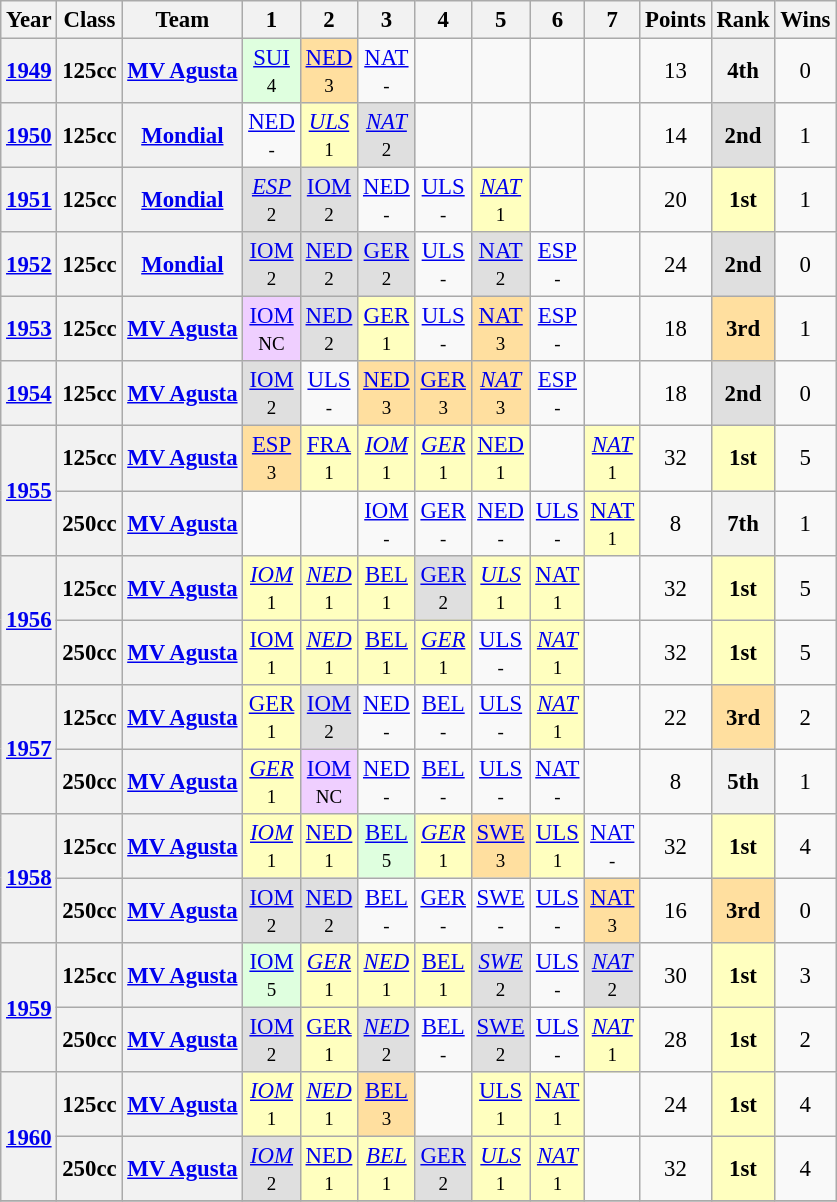<table class="wikitable" style="text-align:center; font-size:95%">
<tr>
<th>Year</th>
<th>Class</th>
<th>Team</th>
<th>1</th>
<th>2</th>
<th>3</th>
<th>4</th>
<th>5</th>
<th>6</th>
<th>7</th>
<th>Points</th>
<th>Rank</th>
<th>Wins</th>
</tr>
<tr>
<th><a href='#'>1949</a></th>
<th>125cc</th>
<th><a href='#'>MV Agusta</a></th>
<td style="background:#DFFFDF;"><a href='#'>SUI</a><br><small>4</small></td>
<td style="background:#FFDF9F;"><a href='#'>NED</a><br><small>3</small></td>
<td><a href='#'>NAT</a><br><small>-</small></td>
<td></td>
<td></td>
<td></td>
<td></td>
<td>13</td>
<th>4th</th>
<td>0</td>
</tr>
<tr>
<th><a href='#'>1950</a></th>
<th>125cc</th>
<th><a href='#'>Mondial</a></th>
<td><a href='#'>NED</a><br><small>-</small></td>
<td style="background:#FFFFBF;"><em><a href='#'>ULS</a></em><br><small>1</small></td>
<td style="background:#DFDFDF;"><em><a href='#'>NAT</a></em><br><small>2</small></td>
<td></td>
<td></td>
<td></td>
<td></td>
<td>14</td>
<td style="background:#dfdfdf;"><strong>2nd</strong></td>
<td>1</td>
</tr>
<tr>
<th><a href='#'>1951</a></th>
<th>125cc</th>
<th><a href='#'>Mondial</a></th>
<td style="background:#DFDFDF;"><em><a href='#'>ESP</a></em><br><small>2</small></td>
<td style="background:#DFDFDF;"><a href='#'>IOM</a><br><small>2</small></td>
<td><a href='#'>NED</a><br><small>-</small></td>
<td><a href='#'>ULS</a><br><small>-</small></td>
<td style="background:#FFFFBF;"><em><a href='#'>NAT</a></em><br><small>1</small></td>
<td></td>
<td></td>
<td>20</td>
<td style="background:#ffffbf;"><strong>1st</strong></td>
<td>1</td>
</tr>
<tr>
<th><a href='#'>1952</a></th>
<th>125cc</th>
<th><a href='#'>Mondial</a></th>
<td style="background:#DFDFDF;"><a href='#'>IOM</a><br><small>2</small></td>
<td style="background:#DFDFDF;"><a href='#'>NED</a><br><small>2</small></td>
<td style="background:#DFDFDF;"><a href='#'>GER</a><br><small>2</small></td>
<td><a href='#'>ULS</a><br><small>-</small></td>
<td style="background:#DFDFDF;"><a href='#'>NAT</a><br><small>2</small></td>
<td><a href='#'>ESP</a><br><small>-</small></td>
<td></td>
<td>24</td>
<td style="background:#dfdfdf;"><strong>2nd</strong></td>
<td>0</td>
</tr>
<tr>
<th><a href='#'>1953</a></th>
<th>125cc</th>
<th><a href='#'>MV Agusta</a></th>
<td style="background:#EFCFFF;"><a href='#'>IOM</a><br><small>NC</small></td>
<td style="background:#DFDFDF;"><a href='#'>NED</a><br><small>2</small></td>
<td style="background:#FFFFBF;"><a href='#'>GER</a><br><small>1</small></td>
<td><a href='#'>ULS</a><br><small>-</small></td>
<td style="background:#FFDF9F;"><a href='#'>NAT</a><br><small>3</small></td>
<td><a href='#'>ESP</a><br><small>-</small></td>
<td></td>
<td>18</td>
<td style="background:#ffdf9f;"><strong>3rd</strong></td>
<td>1</td>
</tr>
<tr>
<th><a href='#'>1954</a></th>
<th>125cc</th>
<th><a href='#'>MV Agusta</a></th>
<td style="background:#DFDFDF;"><a href='#'>IOM</a><br><small>2</small></td>
<td><a href='#'>ULS</a><br><small>-</small></td>
<td style="background:#FFDF9F;"><a href='#'>NED</a><br><small>3</small></td>
<td style="background:#FFDF9F;"><a href='#'>GER</a><br><small>3</small></td>
<td style="background:#FFDF9F;"><em><a href='#'>NAT</a></em><br><small>3</small></td>
<td><a href='#'>ESP</a><br><small>-</small></td>
<td></td>
<td>18</td>
<td style="background:#dfdfdf;"><strong>2nd</strong></td>
<td>0</td>
</tr>
<tr>
<th rowspan=2><a href='#'>1955</a></th>
<th>125cc</th>
<th><a href='#'>MV Agusta</a></th>
<td style="background:#FFDF9F;"><a href='#'>ESP</a><br><small>3</small></td>
<td style="background:#FFFFBF;"><a href='#'>FRA</a><br><small>1</small></td>
<td style="background:#FFFFBF;"><em><a href='#'>IOM</a></em><br><small>1</small></td>
<td style="background:#FFFFBF;"><em><a href='#'>GER</a></em><br><small>1</small></td>
<td style="background:#FFFFBF;"><a href='#'>NED</a><br><small>1</small></td>
<td></td>
<td style="background:#FFFFBF;"><em><a href='#'>NAT</a></em><br><small>1</small></td>
<td>32</td>
<td style="background:#ffffbf;"><strong>1st</strong></td>
<td>5</td>
</tr>
<tr>
<th>250cc</th>
<th><a href='#'>MV Agusta</a></th>
<td></td>
<td></td>
<td><a href='#'>IOM</a><br><small>-</small></td>
<td><a href='#'>GER</a><br><small>-</small></td>
<td><a href='#'>NED</a><br><small>-</small></td>
<td><a href='#'>ULS</a><br><small>-</small></td>
<td style="background:#FFFFBF;"><a href='#'>NAT</a><br><small>1</small></td>
<td>8</td>
<th>7th</th>
<td>1</td>
</tr>
<tr>
<th rowspan=2><a href='#'>1956</a></th>
<th>125cc</th>
<th><a href='#'>MV Agusta</a></th>
<td style="background:#FFFFBF;"><em><a href='#'>IOM</a></em><br><small>1</small></td>
<td style="background:#FFFFBF;"><em><a href='#'>NED</a></em><br><small>1</small></td>
<td style="background:#FFFFBF;"><a href='#'>BEL</a><br><small>1</small></td>
<td style="background:#DFDFDF;"><a href='#'>GER</a><br><small>2</small></td>
<td style="background:#FFFFBF;"><em><a href='#'>ULS</a></em><br><small>1</small></td>
<td style="background:#FFFFBF;"><a href='#'>NAT</a><br><small>1</small></td>
<td></td>
<td>32</td>
<td style="background:#ffffbf;"><strong>1st</strong></td>
<td>5</td>
</tr>
<tr>
<th>250cc</th>
<th><a href='#'>MV Agusta</a></th>
<td style="background:#FFFFBF;"><a href='#'>IOM</a><br><small>1</small></td>
<td style="background:#FFFFBF;"><em><a href='#'>NED</a></em><br><small>1</small></td>
<td style="background:#FFFFBF;"><a href='#'>BEL</a><br><small>1</small></td>
<td style="background:#FFFFBF;"><em><a href='#'>GER</a></em><br><small>1</small></td>
<td><a href='#'>ULS</a><br><small>-</small></td>
<td style="background:#FFFFBF;"><em><a href='#'>NAT</a></em><br><small>1</small></td>
<td></td>
<td>32</td>
<td style="background:#ffffbf;"><strong>1st</strong></td>
<td>5</td>
</tr>
<tr>
<th rowspan=2><a href='#'>1957</a></th>
<th>125cc</th>
<th><a href='#'>MV Agusta</a></th>
<td style="background:#FFFFBF;"><a href='#'>GER</a><br><small>1</small></td>
<td style="background:#DFDFDF;"><a href='#'>IOM</a><br><small>2</small></td>
<td><a href='#'>NED</a><br><small>-</small></td>
<td><a href='#'>BEL</a><br><small>-</small></td>
<td><a href='#'>ULS</a><br><small>-</small></td>
<td style="background:#FFFFBF;"><em><a href='#'>NAT</a></em><br><small>1</small></td>
<td></td>
<td>22</td>
<td style="background:#ffdf9f;"><strong>3rd</strong></td>
<td>2</td>
</tr>
<tr>
<th>250cc</th>
<th><a href='#'>MV Agusta</a></th>
<td style="background:#FFFFBF;"><em><a href='#'>GER</a></em><br><small>1</small></td>
<td style="background:#EFCFFF;"><a href='#'>IOM</a><br><small>NC</small></td>
<td><a href='#'>NED</a><br><small>-</small></td>
<td><a href='#'>BEL</a><br><small>-</small></td>
<td><a href='#'>ULS</a><br><small>-</small></td>
<td><a href='#'>NAT</a><br><small>-</small></td>
<td></td>
<td>8</td>
<th>5th</th>
<td>1</td>
</tr>
<tr>
<th rowspan=2><a href='#'>1958</a></th>
<th>125cc</th>
<th><a href='#'>MV Agusta</a></th>
<td style="background:#FFFFBF;"><em><a href='#'>IOM</a></em><br><small>1</small></td>
<td style="background:#FFFFBF;"><a href='#'>NED</a><br><small>1</small></td>
<td style="background:#DFFFDF;"><a href='#'>BEL</a><br><small>5</small></td>
<td style="background:#FFFFBF;"><em><a href='#'>GER</a></em><br><small>1</small></td>
<td style="background:#FFDF9F;"><a href='#'>SWE</a><br><small>3</small></td>
<td style="background:#FFFFBF;"><a href='#'>ULS</a><br><small>1</small></td>
<td><a href='#'>NAT</a><br><small>-</small></td>
<td>32</td>
<td style="background:#ffffbf;"><strong>1st</strong></td>
<td>4</td>
</tr>
<tr>
<th>250cc</th>
<th><a href='#'>MV Agusta</a></th>
<td style="background:#DFDFDF;"><a href='#'>IOM</a><br><small>2</small></td>
<td style="background:#DFDFDF;"><a href='#'>NED</a><br><small>2</small></td>
<td><a href='#'>BEL</a><br><small>-</small></td>
<td><a href='#'>GER</a><br><small>-</small></td>
<td><a href='#'>SWE</a><br><small>-</small></td>
<td><a href='#'>ULS</a><br><small>-</small></td>
<td style="background:#FFDF9F;"><a href='#'>NAT</a><br><small>3</small></td>
<td>16</td>
<td style="background:#ffdf9f;"><strong>3rd</strong></td>
<td>0</td>
</tr>
<tr>
<th rowspan=2><a href='#'>1959</a></th>
<th>125cc</th>
<th><a href='#'>MV Agusta</a></th>
<td style="background:#DFFFDF;"><a href='#'>IOM</a><br><small>5</small></td>
<td style="background:#FFFFBF;"><em><a href='#'>GER</a></em><br><small>1</small></td>
<td style="background:#FFFFBF;"><em><a href='#'>NED</a></em><br><small>1</small></td>
<td style="background:#FFFFBF;"><a href='#'>BEL</a><br><small>1</small></td>
<td style="background:#DFDFDF;"><em><a href='#'>SWE</a></em><br><small>2</small></td>
<td><a href='#'>ULS</a><br><small>-</small></td>
<td style="background:#DFDFDF;"><em><a href='#'>NAT</a></em><br><small>2</small></td>
<td>30</td>
<td style="background:#ffffbf;"><strong>1st</strong></td>
<td>3</td>
</tr>
<tr>
<th>250cc</th>
<th><a href='#'>MV Agusta</a></th>
<td style="background:#DFDFDF;"><a href='#'>IOM</a><br><small>2</small></td>
<td style="background:#FFFFBF;"><a href='#'>GER</a><br><small>1</small></td>
<td style="background:#DFDFDF;"><em><a href='#'>NED</a></em><br><small>2</small></td>
<td><a href='#'>BEL</a><br><small>-</small></td>
<td style="background:#DFDFDF;"><a href='#'>SWE</a><br><small>2</small></td>
<td><a href='#'>ULS</a><br><small>-</small></td>
<td style="background:#FFFFBF;"><em><a href='#'>NAT</a></em><br><small>1</small></td>
<td>28</td>
<td style="background:#ffffbf;"><strong>1st</strong></td>
<td>2</td>
</tr>
<tr>
<th rowspan=2><a href='#'>1960</a></th>
<th>125cc</th>
<th><a href='#'>MV Agusta</a></th>
<td style="background:#FFFFBF;"><em><a href='#'>IOM</a></em><br><small>1</small></td>
<td style="background:#FFFFBF;"><em><a href='#'>NED</a></em><br><small>1</small></td>
<td style="background:#FFDF9F;"><a href='#'>BEL</a><br><small>3</small></td>
<td></td>
<td style="background:#FFFFBF;"><a href='#'>ULS</a><br><small>1</small></td>
<td style="background:#FFFFBF;"><a href='#'>NAT</a><br><small>1</small></td>
<td></td>
<td>24</td>
<td style="background:#ffffbf;"><strong>1st</strong></td>
<td>4</td>
</tr>
<tr>
<th>250cc</th>
<th><a href='#'>MV Agusta</a></th>
<td style="background:#DFDFDF;"><em><a href='#'>IOM</a></em><br><small>2</small></td>
<td style="background:#FFFFBF;"><a href='#'>NED</a><br><small>1</small></td>
<td style="background:#FFFFBF;"><em><a href='#'>BEL</a></em><br><small>1</small></td>
<td style="background:#DFDFDF;"><a href='#'>GER</a><br><small>2</small></td>
<td style="background:#FFFFBF;"><em><a href='#'>ULS</a></em><br><small>1</small></td>
<td style="background:#FFFFBF;"><em><a href='#'>NAT</a></em><br><small>1</small></td>
<td></td>
<td>32</td>
<td style="background:#ffffbf;"><strong>1st</strong></td>
<td>4</td>
</tr>
<tr>
</tr>
</table>
